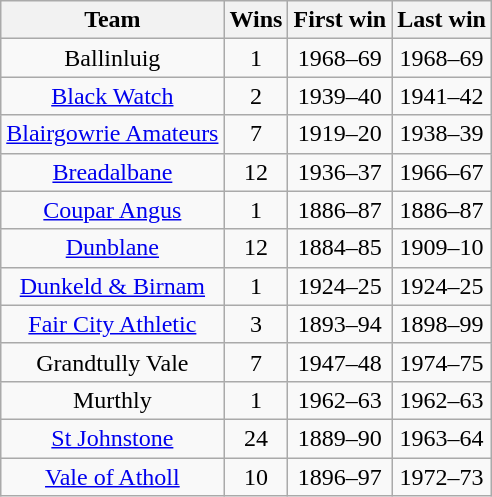<table class="wikitable sortable" style="font-size:100%; text-align:center">
<tr>
<th>Team</th>
<th>Wins</th>
<th>First win</th>
<th>Last win</th>
</tr>
<tr>
<td>Ballinluig</td>
<td>1</td>
<td>1968–69</td>
<td>1968–69</td>
</tr>
<tr>
<td><a href='#'>Black Watch</a></td>
<td>2</td>
<td>1939–40</td>
<td>1941–42</td>
</tr>
<tr>
<td><a href='#'>Blairgowrie Amateurs</a></td>
<td>7</td>
<td>1919–20</td>
<td>1938–39</td>
</tr>
<tr>
<td><a href='#'>Breadalbane</a></td>
<td>12</td>
<td>1936–37</td>
<td>1966–67</td>
</tr>
<tr>
<td><a href='#'>Coupar Angus</a></td>
<td>1</td>
<td>1886–87</td>
<td>1886–87</td>
</tr>
<tr>
<td><a href='#'>Dunblane</a></td>
<td>12</td>
<td>1884–85</td>
<td>1909–10</td>
</tr>
<tr>
<td><a href='#'>Dunkeld & Birnam</a></td>
<td>1</td>
<td>1924–25</td>
<td>1924–25</td>
</tr>
<tr>
<td><a href='#'>Fair City Athletic</a></td>
<td>3</td>
<td>1893–94</td>
<td>1898–99</td>
</tr>
<tr>
<td>Grandtully Vale</td>
<td>7</td>
<td>1947–48</td>
<td>1974–75</td>
</tr>
<tr>
<td>Murthly</td>
<td>1</td>
<td>1962–63</td>
<td>1962–63</td>
</tr>
<tr>
<td><a href='#'>St Johnstone</a></td>
<td>24</td>
<td>1889–90</td>
<td>1963–64</td>
</tr>
<tr>
<td><a href='#'>Vale of Atholl</a></td>
<td>10</td>
<td>1896–97</td>
<td>1972–73</td>
</tr>
</table>
